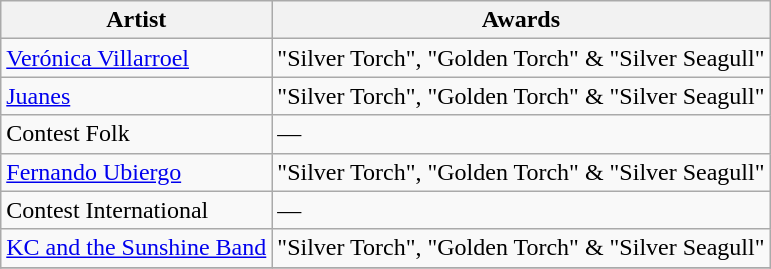<table class="wikitable">
<tr>
<th>Artist</th>
<th>Awards</th>
</tr>
<tr>
<td><a href='#'>Verónica Villarroel</a></td>
<td>"Silver Torch", "Golden Torch" & "Silver Seagull"</td>
</tr>
<tr>
<td><a href='#'>Juanes</a></td>
<td>"Silver Torch", "Golden Torch" & "Silver Seagull"</td>
</tr>
<tr>
<td>Contest Folk</td>
<td>—</td>
</tr>
<tr>
<td><a href='#'>Fernando Ubiergo</a></td>
<td>"Silver Torch", "Golden Torch" & "Silver Seagull"</td>
</tr>
<tr>
<td>Contest International</td>
<td>—</td>
</tr>
<tr>
<td><a href='#'>KC and the Sunshine Band</a></td>
<td>"Silver Torch", "Golden Torch" & "Silver Seagull"</td>
</tr>
<tr>
</tr>
</table>
